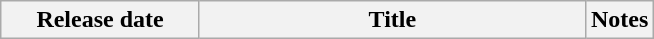<table class="wikitable sortable">
<tr>
<th style="width:125px;">Release date</th>
<th style="width:250px;">Title</th>
<th>Notes</th>
</tr>
</table>
